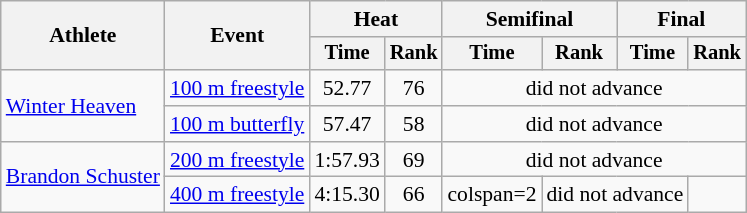<table class=wikitable style="font-size:90%">
<tr>
<th rowspan="2">Athlete</th>
<th rowspan="2">Event</th>
<th colspan="2">Heat</th>
<th colspan="2">Semifinal</th>
<th colspan="2">Final</th>
</tr>
<tr style="font-size:95%">
<th>Time</th>
<th>Rank</th>
<th>Time</th>
<th>Rank</th>
<th>Time</th>
<th>Rank</th>
</tr>
<tr align=center>
<td align=left rowspan=2><a href='#'>Winter Heaven</a></td>
<td align=left><a href='#'>100 m freestyle</a></td>
<td>52.77</td>
<td>76</td>
<td colspan=4>did not advance</td>
</tr>
<tr align=center>
<td align=left><a href='#'>100 m butterfly</a></td>
<td>57.47</td>
<td>58</td>
<td colspan=4>did not advance</td>
</tr>
<tr align=center>
<td align=left rowspan=2><a href='#'>Brandon Schuster</a></td>
<td align=left><a href='#'>200 m freestyle</a></td>
<td>1:57.93</td>
<td>69</td>
<td colspan=4>did not advance</td>
</tr>
<tr align=center>
<td align=left><a href='#'>400 m freestyle</a></td>
<td>4:15.30</td>
<td>66</td>
<td>colspan=2 </td>
<td colspan=2>did not advance</td>
</tr>
</table>
